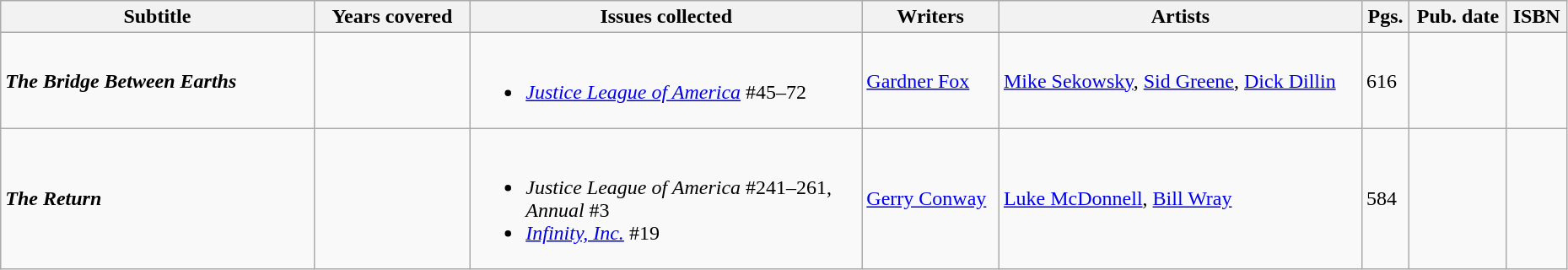<table class="wikitable sortable" width=98%>
<tr>
<th class="unsortable" width="20%">Subtitle</th>
<th width="10%">Years covered</th>
<th width="25%">Issues collected</th>
<th class="unsortable">Writers</th>
<th class="unsortable">Artists</th>
<th>Pgs.</th>
<th>Pub. date</th>
<th class="unsortable">ISBN</th>
</tr>
<tr>
<td><strong><em>The Bridge Between Earths</em></strong></td>
<td></td>
<td><br><ul><li><em><a href='#'>Justice League of America</a></em> #45–72</li></ul></td>
<td><a href='#'>Gardner Fox</a></td>
<td><a href='#'>Mike Sekowsky</a>, <a href='#'>Sid Greene</a>, <a href='#'>Dick Dillin</a></td>
<td>616</td>
<td></td>
<td></td>
</tr>
<tr>
<td><strong><em>The Return</em></strong></td>
<td></td>
<td><br><ul><li><em>Justice League of America</em> #241–261, <em>Annual</em> #3</li><li><em><a href='#'>Infinity, Inc.</a></em> #19</li></ul></td>
<td><a href='#'>Gerry Conway</a></td>
<td><a href='#'>Luke McDonnell</a>, <a href='#'>Bill Wray</a></td>
<td>584</td>
<td></td>
<td></td>
</tr>
</table>
